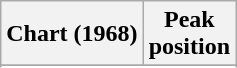<table class="wikitable sortable plainrowheaders" style="text-align:center">
<tr>
<th scope="col">Chart (1968)</th>
<th scope="col">Peak<br> position</th>
</tr>
<tr>
</tr>
<tr>
</tr>
</table>
